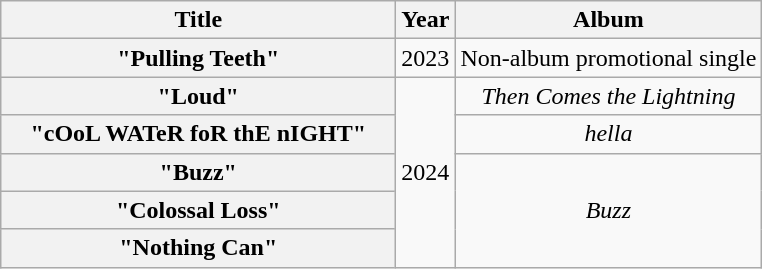<table class="wikitable plainrowheaders" style="text-align:center">
<tr>
<th scope="col" style="width:16em;">Title</th>
<th scope="col">Year</th>
<th scope="col">Album</th>
</tr>
<tr>
<th scope="row">"Pulling Teeth"</th>
<td>2023</td>
<td>Non-album promotional single</td>
</tr>
<tr>
<th scope="row">"Loud"</th>
<td rowspan="5">2024</td>
<td><em>Then Comes the Lightning</em></td>
</tr>
<tr>
<th scope="row">"cOoL WATeR foR thE nIGHT"</th>
<td><em>hella</em></td>
</tr>
<tr>
<th scope="row">"Buzz"</th>
<td rowspan="3"><em>Buzz</em></td>
</tr>
<tr>
<th scope="row">"Colossal Loss"</th>
</tr>
<tr>
<th scope="row">"Nothing Can"</th>
</tr>
</table>
